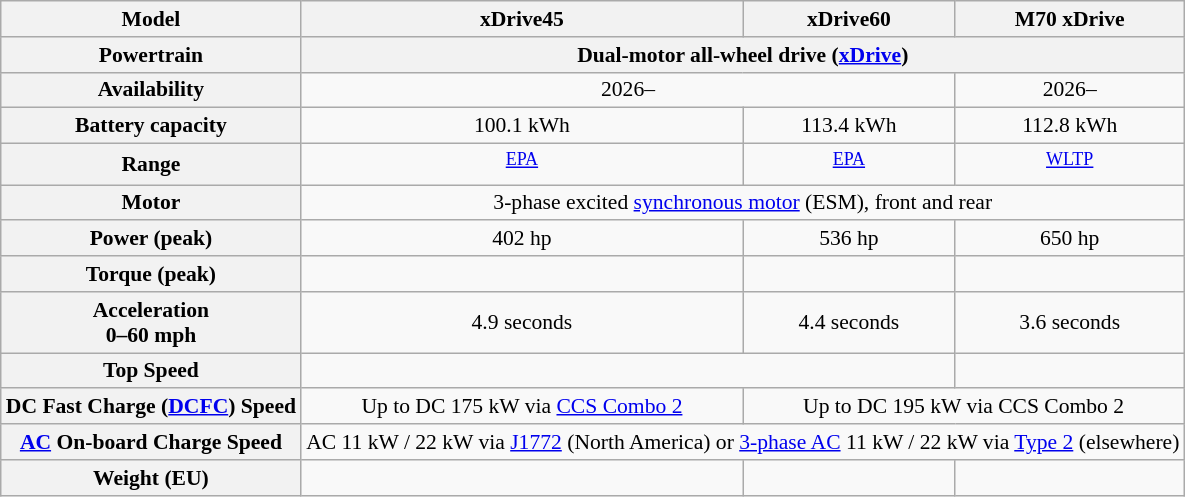<table class="wikitable" style="text-align:center; font-size:90%;">
<tr>
<th>Model</th>
<th>xDrive45</th>
<th>xDrive60</th>
<th>M70 xDrive</th>
</tr>
<tr>
<th>Powertrain</th>
<th colspan="3">Dual-motor all-wheel drive (<a href='#'>xDrive</a>)</th>
</tr>
<tr>
<th>Availability</th>
<td colspan="2">2026–</td>
<td>2026–</td>
</tr>
<tr>
<th>Battery capacity</th>
<td>100.1 kWh</td>
<td>113.4 kWh</td>
<td>112.8 kWh</td>
</tr>
<tr>
<th>Range</th>
<td><sup><a href='#'>EPA</a></sup></td>
<td><sup><a href='#'>EPA</a></sup></td>
<td><sup><a href='#'>WLTP</a></sup></td>
</tr>
<tr>
<th>Motor</th>
<td colspan="3">3-phase excited <a href='#'>synchronous motor</a> (ESM), front and rear</td>
</tr>
<tr>
<th>Power (peak)</th>
<td>402 hp</td>
<td>536 hp</td>
<td>650 hp</td>
</tr>
<tr>
<th>Torque (peak)</th>
<td></td>
<td></td>
<td></td>
</tr>
<tr>
<th>Acceleration<br>0–60 mph</th>
<td>4.9 seconds</td>
<td>4.4 seconds</td>
<td>3.6 seconds</td>
</tr>
<tr>
<th>Top Speed</th>
<td colspan="2"></td>
<td></td>
</tr>
<tr>
<th>DC Fast Charge (<a href='#'>DCFC</a>) Speed</th>
<td>Up to DC 175 kW via <a href='#'>CCS Combo 2</a></td>
<td colspan="2">Up to DC 195 kW via CCS Combo 2</td>
</tr>
<tr>
<th><a href='#'>AC</a> On-board Charge Speed</th>
<td colspan="3">AC 11 kW / 22 kW via <a href='#'>J1772</a> (North America) or <a href='#'>3-phase AC</a> 11 kW / 22 kW via <a href='#'>Type 2</a> (elsewhere)</td>
</tr>
<tr>
<th>Weight (EU)</th>
<td></td>
<td></td>
<td></td>
</tr>
</table>
